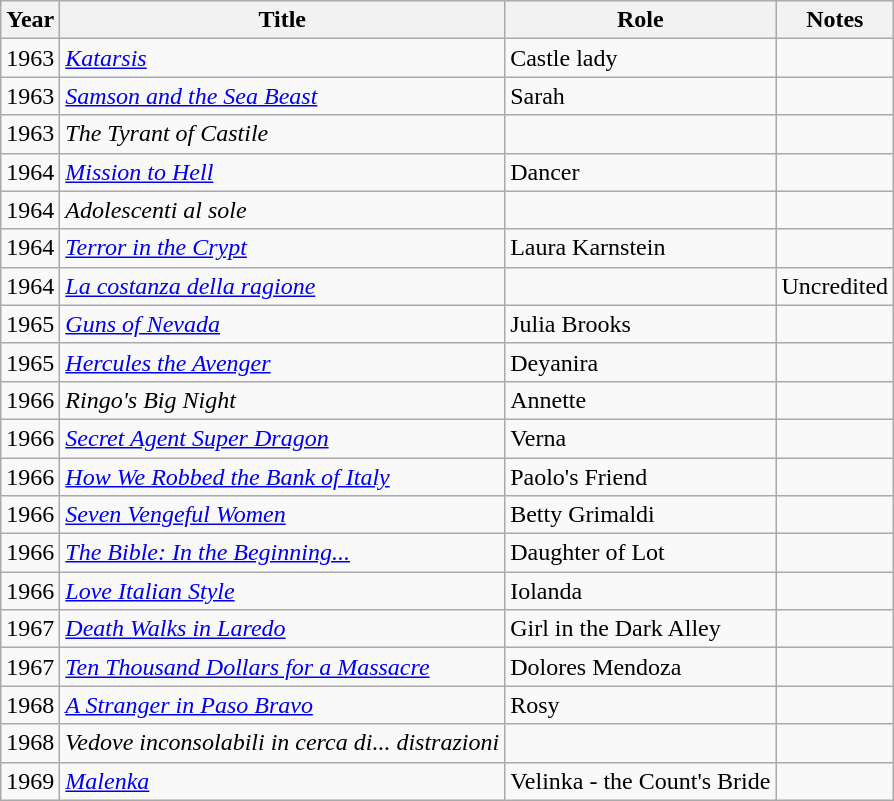<table class="wikitable">
<tr>
<th>Year</th>
<th>Title</th>
<th>Role</th>
<th>Notes</th>
</tr>
<tr>
<td>1963</td>
<td><em><a href='#'>Katarsis</a></em></td>
<td>Castle lady</td>
<td></td>
</tr>
<tr>
<td>1963</td>
<td><em><a href='#'>Samson and the Sea Beast</a></em></td>
<td>Sarah</td>
<td></td>
</tr>
<tr>
<td>1963</td>
<td><em>The Tyrant of Castile</em></td>
<td></td>
<td></td>
</tr>
<tr>
<td>1964</td>
<td><em><a href='#'>Mission to Hell</a></em></td>
<td>Dancer</td>
<td></td>
</tr>
<tr>
<td>1964</td>
<td><em>Adolescenti al sole</em></td>
<td></td>
<td></td>
</tr>
<tr>
<td>1964</td>
<td><em><a href='#'>Terror in the Crypt</a></em></td>
<td>Laura Karnstein</td>
<td></td>
</tr>
<tr>
<td>1964</td>
<td><em><a href='#'>La costanza della ragione</a></em></td>
<td></td>
<td>Uncredited</td>
</tr>
<tr>
<td>1965</td>
<td><em><a href='#'>Guns of Nevada</a></em></td>
<td>Julia Brooks</td>
<td></td>
</tr>
<tr>
<td>1965</td>
<td><em><a href='#'>Hercules the Avenger</a></em></td>
<td>Deyanira</td>
<td></td>
</tr>
<tr>
<td>1966</td>
<td><em>Ringo's Big Night</em></td>
<td>Annette</td>
<td></td>
</tr>
<tr>
<td>1966</td>
<td><em><a href='#'>Secret Agent Super Dragon</a></em></td>
<td>Verna</td>
<td></td>
</tr>
<tr>
<td>1966</td>
<td><em><a href='#'>How We Robbed the Bank of Italy</a></em></td>
<td>Paolo's Friend</td>
<td></td>
</tr>
<tr>
<td>1966</td>
<td><em><a href='#'>Seven Vengeful Women</a></em></td>
<td>Betty Grimaldi</td>
<td></td>
</tr>
<tr>
<td>1966</td>
<td><em><a href='#'>The Bible: In the Beginning...</a></em></td>
<td>Daughter of Lot</td>
<td></td>
</tr>
<tr>
<td>1966</td>
<td><em><a href='#'>Love Italian Style</a></em></td>
<td>Iolanda</td>
<td></td>
</tr>
<tr>
<td>1967</td>
<td><em><a href='#'>Death Walks in Laredo</a></em></td>
<td>Girl in the Dark Alley</td>
<td></td>
</tr>
<tr>
<td>1967</td>
<td><em><a href='#'>Ten Thousand Dollars for a Massacre</a></em></td>
<td>Dolores Mendoza</td>
<td></td>
</tr>
<tr>
<td>1968</td>
<td><em><a href='#'>A Stranger in Paso Bravo</a></em></td>
<td>Rosy</td>
<td></td>
</tr>
<tr>
<td>1968</td>
<td><em>Vedove inconsolabili in cerca di... distrazioni</em></td>
<td></td>
<td></td>
</tr>
<tr>
<td>1969</td>
<td><em><a href='#'>Malenka</a></em></td>
<td>Velinka - the Count's Bride</td>
<td></td>
</tr>
</table>
